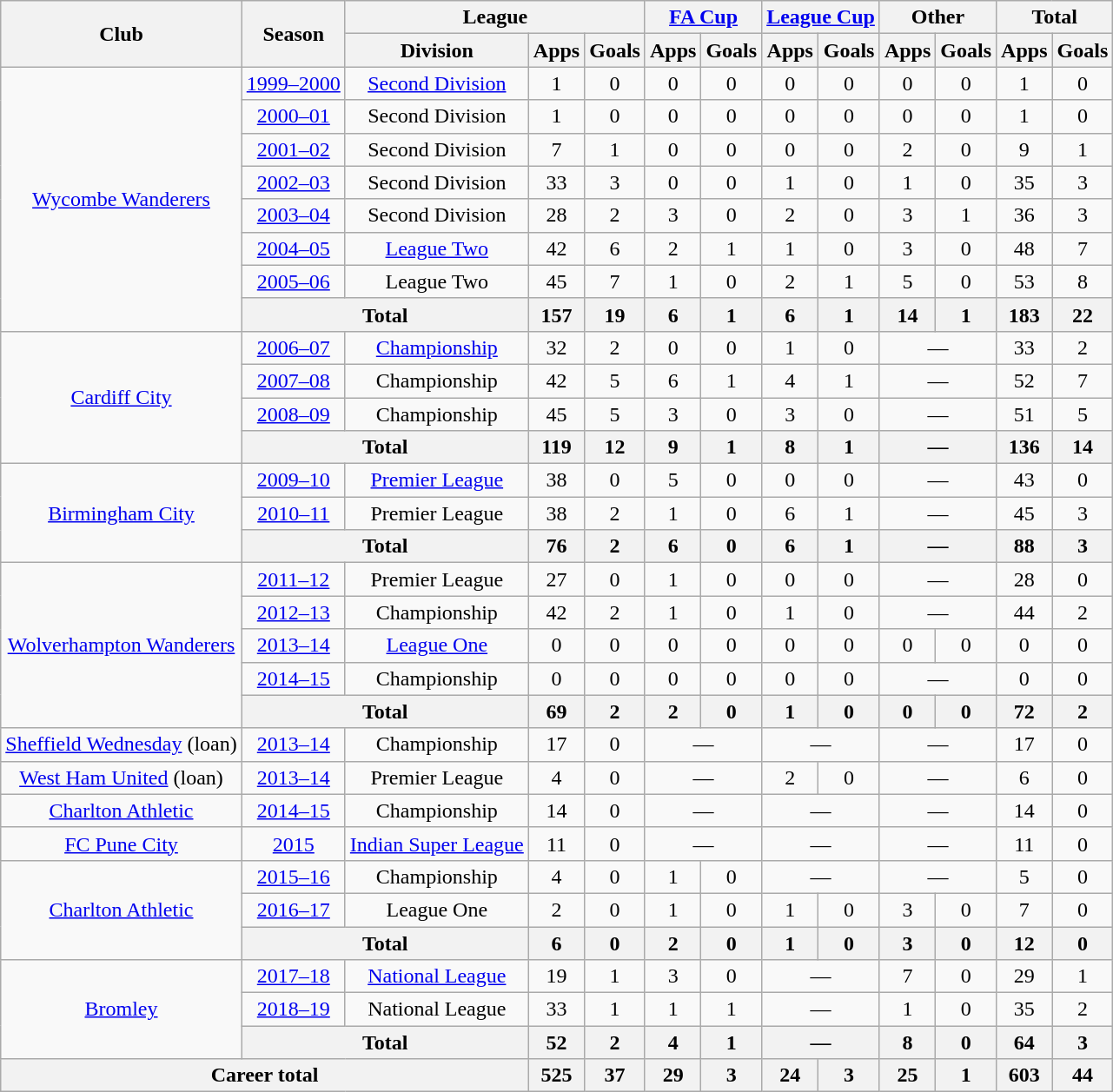<table class="wikitable" style="text-align:center">
<tr>
<th rowspan=2>Club</th>
<th rowspan=2>Season</th>
<th colspan=3>League</th>
<th colspan=2><a href='#'>FA Cup</a></th>
<th colspan=2><a href='#'>League Cup</a></th>
<th colspan=2>Other</th>
<th colspan=2>Total</th>
</tr>
<tr>
<th>Division</th>
<th>Apps</th>
<th>Goals</th>
<th>Apps</th>
<th>Goals</th>
<th>Apps</th>
<th>Goals</th>
<th>Apps</th>
<th>Goals</th>
<th>Apps</th>
<th>Goals</th>
</tr>
<tr>
<td rowspan=8><a href='#'>Wycombe Wanderers</a></td>
<td><a href='#'>1999–2000</a></td>
<td><a href='#'>Second Division</a></td>
<td>1</td>
<td>0</td>
<td>0</td>
<td>0</td>
<td>0</td>
<td>0</td>
<td>0</td>
<td>0</td>
<td>1</td>
<td>0</td>
</tr>
<tr>
<td><a href='#'>2000–01</a></td>
<td>Second Division</td>
<td>1</td>
<td>0</td>
<td>0</td>
<td>0</td>
<td>0</td>
<td>0</td>
<td>0</td>
<td>0</td>
<td>1</td>
<td>0</td>
</tr>
<tr>
<td><a href='#'>2001–02</a></td>
<td>Second Division</td>
<td>7</td>
<td>1</td>
<td>0</td>
<td>0</td>
<td>0</td>
<td>0</td>
<td>2</td>
<td>0</td>
<td>9</td>
<td>1</td>
</tr>
<tr>
<td><a href='#'>2002–03</a></td>
<td>Second Division</td>
<td>33</td>
<td>3</td>
<td>0</td>
<td>0</td>
<td>1</td>
<td>0</td>
<td>1</td>
<td>0</td>
<td>35</td>
<td>3</td>
</tr>
<tr>
<td><a href='#'>2003–04</a></td>
<td>Second Division</td>
<td>28</td>
<td>2</td>
<td>3</td>
<td>0</td>
<td>2</td>
<td>0</td>
<td>3</td>
<td>1</td>
<td>36</td>
<td>3</td>
</tr>
<tr>
<td><a href='#'>2004–05</a></td>
<td><a href='#'>League Two</a></td>
<td>42</td>
<td>6</td>
<td>2</td>
<td>1</td>
<td>1</td>
<td>0</td>
<td>3</td>
<td>0</td>
<td>48</td>
<td>7</td>
</tr>
<tr>
<td><a href='#'>2005–06</a></td>
<td>League Two</td>
<td>45</td>
<td>7</td>
<td>1</td>
<td>0</td>
<td>2</td>
<td>1</td>
<td>5</td>
<td>0</td>
<td>53</td>
<td>8</td>
</tr>
<tr>
<th colspan=2>Total</th>
<th>157</th>
<th>19</th>
<th>6</th>
<th>1</th>
<th>6</th>
<th>1</th>
<th>14</th>
<th>1</th>
<th>183</th>
<th>22</th>
</tr>
<tr>
<td rowspan=4><a href='#'>Cardiff City</a></td>
<td><a href='#'>2006–07</a></td>
<td><a href='#'>Championship</a></td>
<td>32</td>
<td>2</td>
<td>0</td>
<td>0</td>
<td>1</td>
<td>0</td>
<td colspan=2>—</td>
<td>33</td>
<td>2</td>
</tr>
<tr>
<td><a href='#'>2007–08</a></td>
<td>Championship</td>
<td>42</td>
<td>5</td>
<td>6</td>
<td>1</td>
<td>4</td>
<td>1</td>
<td colspan=2>—</td>
<td>52</td>
<td>7</td>
</tr>
<tr>
<td><a href='#'>2008–09</a></td>
<td>Championship</td>
<td>45</td>
<td>5</td>
<td>3</td>
<td>0</td>
<td>3</td>
<td>0</td>
<td colspan=2>—</td>
<td>51</td>
<td>5</td>
</tr>
<tr>
<th colspan=2>Total</th>
<th>119</th>
<th>12</th>
<th>9</th>
<th>1</th>
<th>8</th>
<th>1</th>
<th colspan=2>—</th>
<th>136</th>
<th>14</th>
</tr>
<tr>
<td rowspan=3><a href='#'>Birmingham City</a></td>
<td><a href='#'>2009–10</a></td>
<td><a href='#'>Premier League</a></td>
<td>38</td>
<td>0</td>
<td>5</td>
<td>0</td>
<td>0</td>
<td>0</td>
<td colspan=2>—</td>
<td>43</td>
<td>0</td>
</tr>
<tr>
<td><a href='#'>2010–11</a></td>
<td>Premier League</td>
<td>38</td>
<td>2</td>
<td>1</td>
<td>0</td>
<td>6</td>
<td>1</td>
<td colspan=2>—</td>
<td>45</td>
<td>3</td>
</tr>
<tr>
<th colspan=2>Total</th>
<th>76</th>
<th>2</th>
<th>6</th>
<th>0</th>
<th>6</th>
<th>1</th>
<th colspan=2>—</th>
<th>88</th>
<th>3</th>
</tr>
<tr>
<td rowspan=5><a href='#'>Wolverhampton Wanderers</a></td>
<td><a href='#'>2011–12</a></td>
<td>Premier League</td>
<td>27</td>
<td>0</td>
<td>1</td>
<td>0</td>
<td>0</td>
<td>0</td>
<td colspan=2>—</td>
<td>28</td>
<td>0</td>
</tr>
<tr>
<td><a href='#'>2012–13</a></td>
<td>Championship</td>
<td>42</td>
<td>2</td>
<td>1</td>
<td>0</td>
<td>1</td>
<td>0</td>
<td colspan=2>—</td>
<td>44</td>
<td>2</td>
</tr>
<tr>
<td><a href='#'>2013–14</a></td>
<td><a href='#'>League One</a></td>
<td>0</td>
<td>0</td>
<td>0</td>
<td>0</td>
<td>0</td>
<td>0</td>
<td>0</td>
<td>0</td>
<td>0</td>
<td>0</td>
</tr>
<tr>
<td><a href='#'>2014–15</a></td>
<td>Championship</td>
<td>0</td>
<td>0</td>
<td>0</td>
<td>0</td>
<td>0</td>
<td>0</td>
<td colspan=2>—</td>
<td>0</td>
<td>0</td>
</tr>
<tr>
<th colspan=2>Total</th>
<th>69</th>
<th>2</th>
<th>2</th>
<th>0</th>
<th>1</th>
<th>0</th>
<th>0</th>
<th>0</th>
<th>72</th>
<th>2</th>
</tr>
<tr>
<td><a href='#'>Sheffield Wednesday</a> (loan)</td>
<td><a href='#'>2013–14</a></td>
<td>Championship</td>
<td>17</td>
<td>0</td>
<td colspan=2>—</td>
<td colspan=2>—</td>
<td colspan=2>—</td>
<td>17</td>
<td>0</td>
</tr>
<tr>
<td><a href='#'>West Ham United</a> (loan)</td>
<td><a href='#'>2013–14</a></td>
<td>Premier League</td>
<td>4</td>
<td>0</td>
<td colspan=2>—</td>
<td>2</td>
<td>0</td>
<td colspan=2>—</td>
<td>6</td>
<td>0</td>
</tr>
<tr>
<td><a href='#'>Charlton Athletic</a></td>
<td><a href='#'>2014–15</a></td>
<td>Championship</td>
<td>14</td>
<td>0</td>
<td colspan=2>—</td>
<td colspan=2>—</td>
<td colspan=2>—</td>
<td>14</td>
<td>0</td>
</tr>
<tr>
<td><a href='#'>FC Pune City</a></td>
<td><a href='#'>2015</a></td>
<td><a href='#'>Indian Super League</a></td>
<td>11</td>
<td>0</td>
<td colspan=2>—</td>
<td colspan=2>—</td>
<td colspan=2>—</td>
<td>11</td>
<td>0</td>
</tr>
<tr>
<td rowspan=3><a href='#'>Charlton Athletic</a></td>
<td><a href='#'>2015–16</a></td>
<td>Championship</td>
<td>4</td>
<td>0</td>
<td>1</td>
<td>0</td>
<td colspan=2>—</td>
<td colspan=2>—</td>
<td>5</td>
<td>0</td>
</tr>
<tr>
<td><a href='#'>2016–17</a></td>
<td>League One</td>
<td>2</td>
<td>0</td>
<td>1</td>
<td>0</td>
<td>1</td>
<td>0</td>
<td>3</td>
<td>0</td>
<td>7</td>
<td>0</td>
</tr>
<tr>
<th colspan=2>Total</th>
<th>6</th>
<th>0</th>
<th>2</th>
<th>0</th>
<th>1</th>
<th>0</th>
<th>3</th>
<th>0</th>
<th>12</th>
<th>0</th>
</tr>
<tr>
<td rowspan=3><a href='#'>Bromley</a></td>
<td><a href='#'>2017–18</a></td>
<td><a href='#'>National League</a></td>
<td>19</td>
<td>1</td>
<td>3</td>
<td>0</td>
<td colspan=2>—</td>
<td>7</td>
<td>0</td>
<td>29</td>
<td>1</td>
</tr>
<tr>
<td><a href='#'>2018–19</a></td>
<td>National League</td>
<td>33</td>
<td>1</td>
<td>1</td>
<td>1</td>
<td colspan=2>—</td>
<td>1</td>
<td>0</td>
<td>35</td>
<td>2</td>
</tr>
<tr>
<th colspan=2>Total</th>
<th>52</th>
<th>2</th>
<th>4</th>
<th>1</th>
<th colspan=2>—</th>
<th>8</th>
<th>0</th>
<th>64</th>
<th>3</th>
</tr>
<tr>
<th colspan=3>Career total</th>
<th>525</th>
<th>37</th>
<th>29</th>
<th>3</th>
<th>24</th>
<th>3</th>
<th>25</th>
<th>1</th>
<th>603</th>
<th>44</th>
</tr>
</table>
